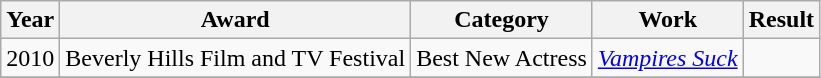<table class="wikitable sortable">
<tr>
<th>Year</th>
<th>Award</th>
<th>Category</th>
<th>Work</th>
<th>Result</th>
</tr>
<tr>
<td>2010</td>
<td>Beverly Hills Film and TV Festival</td>
<td>Best New Actress</td>
<td><em><a href='#'>Vampires Suck</a></em></td>
<td></td>
</tr>
<tr>
</tr>
</table>
